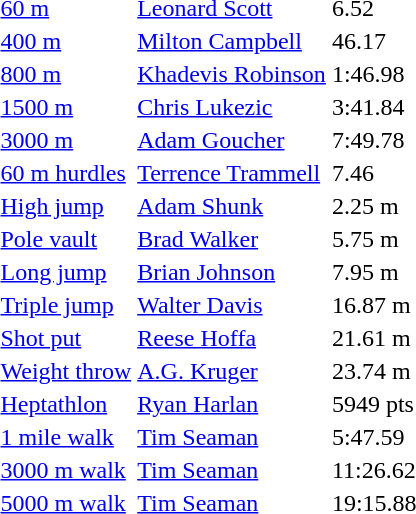<table>
<tr>
<td><a href='#'>60 m</a></td>
<td><a href='#'>Leonard Scott</a></td>
<td>6.52</td>
<td></td>
<td></td>
<td></td>
<td></td>
</tr>
<tr>
<td><a href='#'>400 m</a></td>
<td><a href='#'>Milton Campbell</a></td>
<td>46.17</td>
<td></td>
<td></td>
<td></td>
<td></td>
</tr>
<tr>
<td><a href='#'>800 m</a></td>
<td><a href='#'>Khadevis Robinson</a></td>
<td>1:46.98</td>
<td></td>
<td></td>
<td></td>
<td></td>
</tr>
<tr>
<td><a href='#'>1500 m</a></td>
<td><a href='#'>Chris Lukezic</a></td>
<td>3:41.84</td>
<td></td>
<td></td>
<td></td>
<td></td>
</tr>
<tr>
<td><a href='#'>3000 m</a></td>
<td><a href='#'>Adam Goucher</a></td>
<td>7:49.78</td>
<td></td>
<td></td>
<td></td>
<td></td>
</tr>
<tr>
<td><a href='#'>60 m hurdles</a></td>
<td><a href='#'>Terrence Trammell</a></td>
<td>7.46</td>
<td></td>
<td></td>
<td></td>
<td></td>
</tr>
<tr>
<td><a href='#'>High jump</a></td>
<td><a href='#'>Adam Shunk</a></td>
<td>2.25 m</td>
<td></td>
<td></td>
<td></td>
<td></td>
</tr>
<tr>
<td><a href='#'>Pole vault</a></td>
<td><a href='#'>Brad Walker</a></td>
<td>5.75 m</td>
<td></td>
<td></td>
<td></td>
<td></td>
</tr>
<tr>
<td><a href='#'>Long jump</a></td>
<td><a href='#'>Brian Johnson</a></td>
<td>7.95 m</td>
<td></td>
<td></td>
<td></td>
<td></td>
</tr>
<tr>
<td><a href='#'>Triple jump</a></td>
<td><a href='#'>Walter Davis</a></td>
<td>16.87 m</td>
<td></td>
<td></td>
<td></td>
<td></td>
</tr>
<tr>
<td><a href='#'>Shot put</a></td>
<td><a href='#'>Reese Hoffa</a></td>
<td>21.61 m</td>
<td></td>
<td></td>
<td></td>
<td></td>
</tr>
<tr>
<td><a href='#'>Weight throw</a></td>
<td><a href='#'>A.G. Kruger</a></td>
<td>23.74 m</td>
<td></td>
<td></td>
<td></td>
<td></td>
</tr>
<tr>
<td><a href='#'>Heptathlon</a></td>
<td><a href='#'>Ryan Harlan</a></td>
<td>5949 pts</td>
<td></td>
<td></td>
<td></td>
<td></td>
</tr>
<tr>
<td><a href='#'>1 mile walk</a></td>
<td><a href='#'>Tim Seaman</a></td>
<td>5:47.59</td>
<td></td>
<td></td>
<td></td>
<td></td>
</tr>
<tr>
<td><a href='#'>3000 m walk</a></td>
<td><a href='#'>Tim Seaman</a></td>
<td>11:26.62</td>
<td></td>
<td></td>
<td></td>
<td></td>
</tr>
<tr>
<td><a href='#'>5000 m walk</a></td>
<td><a href='#'>Tim Seaman</a></td>
<td>19:15.88</td>
<td></td>
<td></td>
<td></td>
<td></td>
</tr>
</table>
